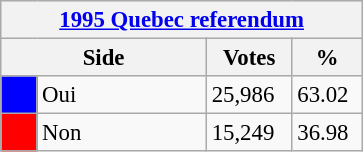<table class="wikitable" style="font-size: 95%; clear:both">
<tr style="background-color:#E9E9E9">
<th colspan=4><a href='#'>1995 Quebec referendum</a></th>
</tr>
<tr style="background-color:#E9E9E9">
<th colspan=2 style="width: 130px">Side</th>
<th style="width: 50px">Votes</th>
<th style="width: 40px">%</th>
</tr>
<tr>
<td bgcolor="blue"></td>
<td>Oui</td>
<td>25,986</td>
<td>63.02</td>
</tr>
<tr>
<td bgcolor="red"></td>
<td>Non</td>
<td>15,249</td>
<td>36.98</td>
</tr>
</table>
